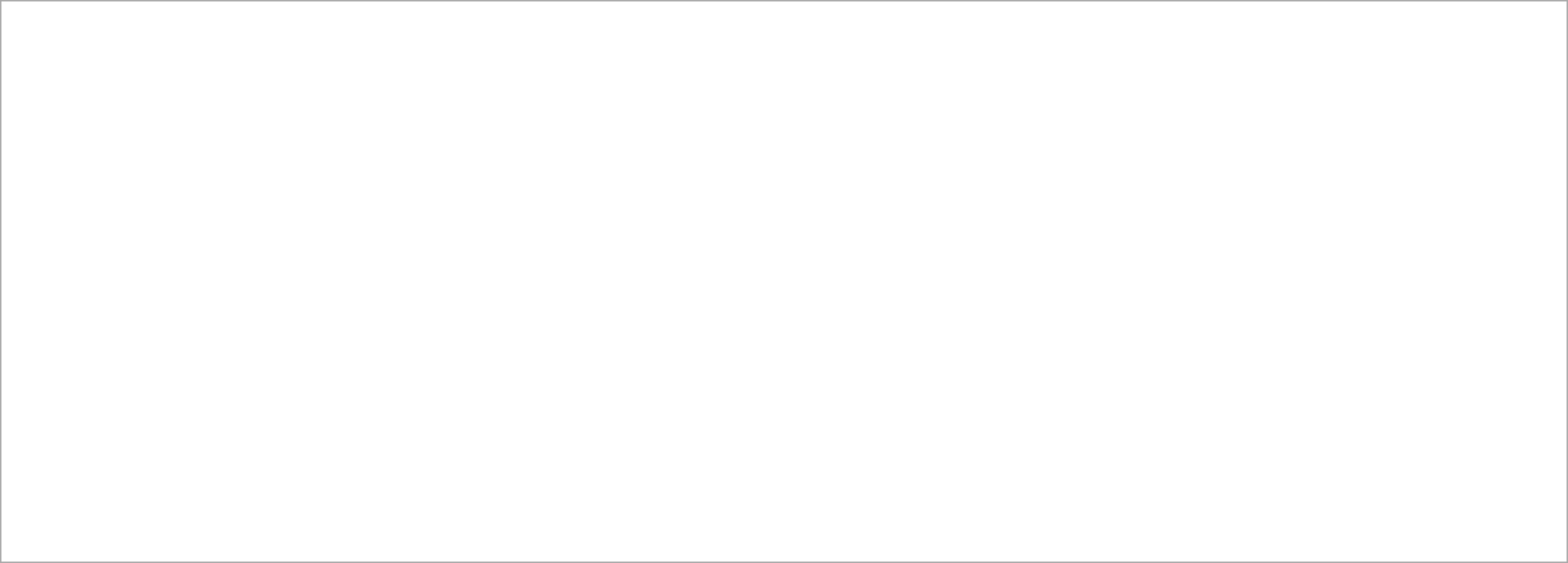<table cellpadding="0" cellspacing="1" style="border:1px solid darkgrey; margin:auto; width:70em;">
<tr>
<td colspan="6"><br></td>
</tr>
<tr>
<td colspan="6"><br></td>
</tr>
<tr>
<td colspan="6"><br></td>
</tr>
<tr>
<td colspan="6"><br></td>
</tr>
<tr>
<td colspan="6"><br></td>
</tr>
<tr>
<td colspan="6"><br></td>
</tr>
<tr>
<td colspan="6"><br></td>
</tr>
<tr>
<td colspan="6"><br></td>
</tr>
<tr>
<td colspan="6"><br></td>
</tr>
<tr>
<td colspan="6"><br></td>
</tr>
<tr>
<td colspan="6"><br></td>
</tr>
<tr>
<td colspan="6"><br></td>
</tr>
<tr>
<td colspan="6"><br></td>
</tr>
<tr>
<td colspan="6"><br></td>
</tr>
<tr>
<td colspan="6"><br></td>
</tr>
<tr>
<td colspan="6"><br></td>
</tr>
<tr>
<td colspan="6"><br></td>
</tr>
<tr>
<td colspan="6"><br></td>
</tr>
<tr>
<td colspan="6"><br></td>
</tr>
<tr>
<td colspan="6"><br></td>
</tr>
<tr>
<td colspan="6"><br></td>
</tr>
</table>
